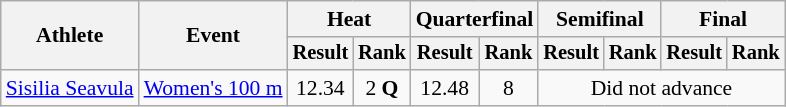<table class="wikitable" style="font-size:90%">
<tr>
<th rowspan="2">Athlete</th>
<th rowspan="2">Event</th>
<th colspan="2">Heat</th>
<th colspan="2">Quarterfinal</th>
<th colspan="2">Semifinal</th>
<th colspan="2">Final</th>
</tr>
<tr style="font-size:95%">
<th>Result</th>
<th>Rank</th>
<th>Result</th>
<th>Rank</th>
<th>Result</th>
<th>Rank</th>
<th>Result</th>
<th>Rank</th>
</tr>
<tr align=center>
<td align=left><a href='#'>Sisilia Seavula</a></td>
<td align=left><a href='#'>Women's 100 m</a></td>
<td>12.34</td>
<td>2 <strong>Q</strong></td>
<td>12.48</td>
<td>8</td>
<td colspan=4>Did not advance</td>
</tr>
</table>
